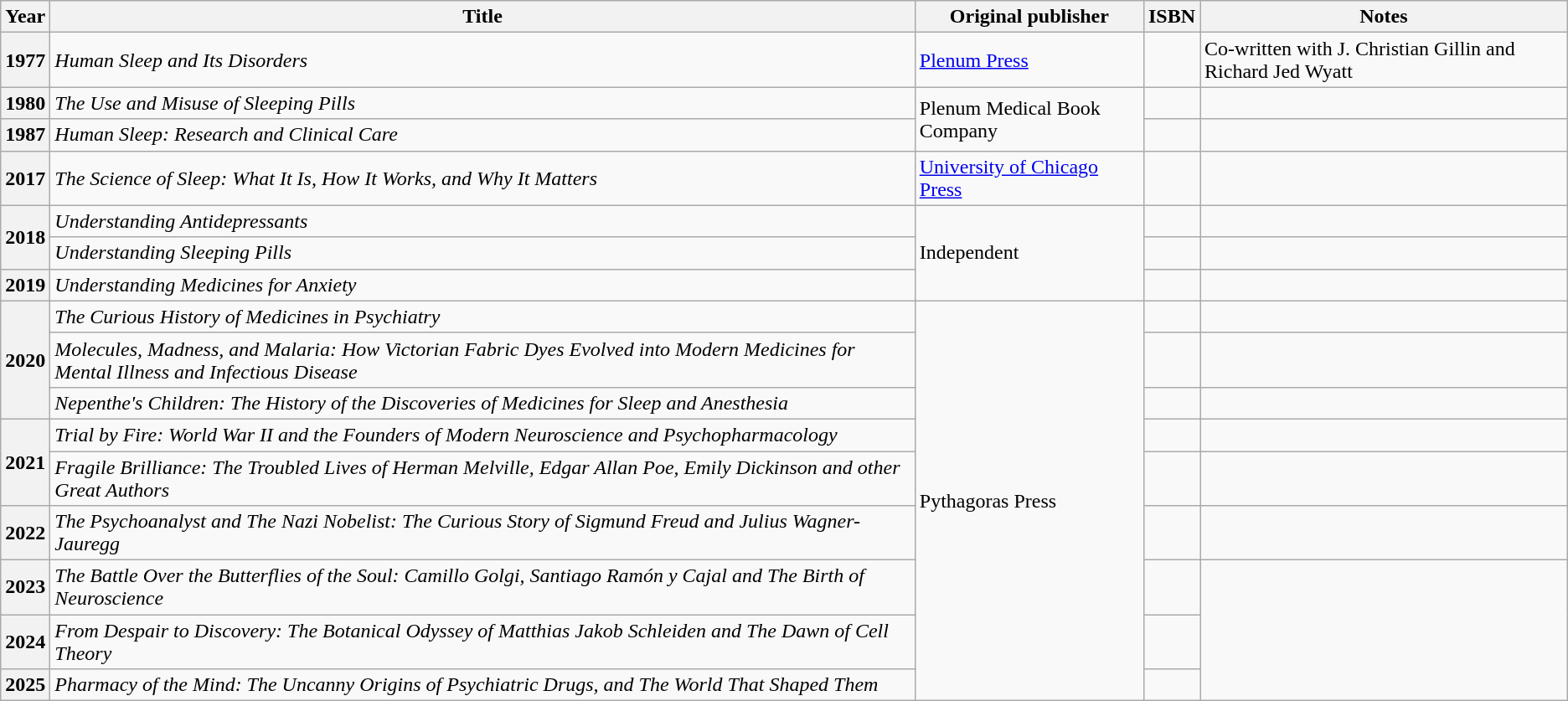<table class="wikitable plainrowheaders sortable">
<tr>
<th scope="col">Year</th>
<th scope="col">Title</th>
<th scope="col">Original publisher</th>
<th scope="col">ISBN</th>
<th scope="col" class="unsortable">Notes</th>
</tr>
<tr>
<th scope="row">1977</th>
<td><em>Human Sleep and Its Disorders</em></td>
<td><a href='#'>Plenum Press</a></td>
<td></td>
<td>Co-written with J. Christian Gillin and Richard Jed Wyatt</td>
</tr>
<tr>
<th scope="row">1980</th>
<td><em>The Use and Misuse of Sleeping Pills</em></td>
<td rowspan="2">Plenum Medical Book Company</td>
<td></td>
<td></td>
</tr>
<tr>
<th scope="row">1987</th>
<td><em>Human Sleep: Research and Clinical Care</em></td>
<td></td>
<td></td>
</tr>
<tr>
<th scope="row">2017</th>
<td><em>The Science of Sleep: What It Is, How It Works, and Why It Matters</em></td>
<td><a href='#'>University of Chicago Press</a></td>
<td></td>
<td></td>
</tr>
<tr>
<th scope="row" rowspan="2">2018</th>
<td><em>Understanding Antidepressants</em></td>
<td rowspan="3">Independent</td>
<td></td>
<td></td>
</tr>
<tr>
<td><em>Understanding Sleeping Pills</em></td>
<td></td>
<td></td>
</tr>
<tr>
<th scope="row">2019</th>
<td><em>Understanding Medicines for Anxiety</em></td>
<td></td>
<td></td>
</tr>
<tr>
<th rowspan="3" scope="row">2020</th>
<td><em>The Curious History of Medicines in Psychiatry</em></td>
<td rowspan="9">Pythagoras Press</td>
<td></td>
<td></td>
</tr>
<tr>
<td><em>Molecules, Madness, and Malaria: How Victorian Fabric Dyes Evolved into Modern Medicines for Mental Illness and Infectious Disease</em></td>
<td></td>
<td></td>
</tr>
<tr>
<td><em>Nepenthe's Children: The History of the Discoveries of Medicines for Sleep and Anesthesia</em></td>
<td></td>
<td></td>
</tr>
<tr>
<th rowspan="2" scope="row">2021</th>
<td><em>Trial by Fire: World War II and the Founders of Modern Neuroscience and Psychopharmacology</em></td>
<td></td>
<td></td>
</tr>
<tr>
<td><em>Fragile Brilliance: The Troubled Lives of Herman Melville, Edgar Allan Poe, Emily Dickinson and other Great Authors</em></td>
<td></td>
</tr>
<tr>
<th scope="row">2022</th>
<td><em>The Psychoanalyst and The Nazi Nobelist: The Curious Story of Sigmund Freud and Julius Wagner-Jauregg</em></td>
<td></td>
<td></td>
</tr>
<tr>
<th scope="row">2023</th>
<td><em>The Battle Over the Butterflies of the Soul: Camillo Golgi, Santiago Ramón y Cajal and The Birth of Neuroscience</em></td>
<td></td>
</tr>
<tr>
<th scope="row">2024</th>
<td><em>From Despair to Discovery: The Botanical Odyssey of Matthias Jakob Schleiden and The Dawn of Cell Theory</em></td>
<td></td>
</tr>
<tr>
<th scope="row">2025</th>
<td><em>Pharmacy of the Mind: The Uncanny Origins of Psychiatric Drugs, and The World That Shaped Them</em></td>
<td></td>
</tr>
</table>
